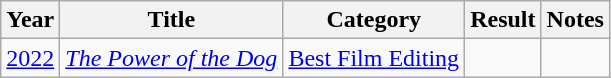<table class="wikitable">
<tr>
<th>Year</th>
<th>Title</th>
<th>Category</th>
<th>Result</th>
<th>Notes</th>
</tr>
<tr>
<td><a href='#'>2022</a></td>
<td><em><a href='#'>The Power of the Dog</a></em></td>
<td><a href='#'>Best Film Editing</a></td>
<td></td>
<td></td>
</tr>
</table>
